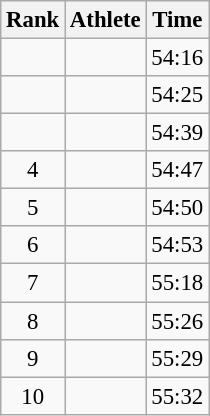<table class="wikitable" style="font-size:95%; text-align:center;">
<tr>
<th>Rank</th>
<th>Athlete</th>
<th>Time</th>
</tr>
<tr>
<td></td>
<td align="left"></td>
<td align="center">54:16</td>
</tr>
<tr>
<td></td>
<td align="left"></td>
<td align="center">54:25</td>
</tr>
<tr>
<td></td>
<td align="left"></td>
<td align="center">54:39</td>
</tr>
<tr>
<td>4</td>
<td align="left"></td>
<td align="center">54:47</td>
</tr>
<tr>
<td>5</td>
<td align="left"></td>
<td align="center">54:50</td>
</tr>
<tr>
<td>6</td>
<td align="left"></td>
<td align="center">54:53</td>
</tr>
<tr>
<td>7</td>
<td align="left"></td>
<td align="center">55:18</td>
</tr>
<tr>
<td>8</td>
<td align="left"></td>
<td align="center">55:26</td>
</tr>
<tr>
<td>9</td>
<td align="left"></td>
<td align="center">55:29</td>
</tr>
<tr>
<td>10</td>
<td align="left"></td>
<td align="center">55:32</td>
</tr>
</table>
